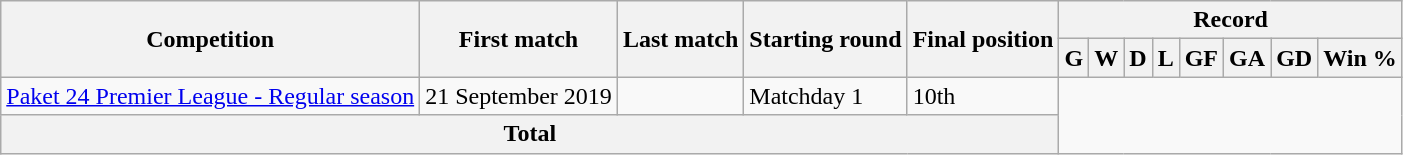<table class="wikitable" style="text-align: center">
<tr>
<th rowspan="2">Competition</th>
<th rowspan="2">First match</th>
<th rowspan="2">Last match</th>
<th rowspan="2">Starting round</th>
<th rowspan="2">Final position</th>
<th colspan="8">Record</th>
</tr>
<tr>
<th>G</th>
<th>W</th>
<th>D</th>
<th>L</th>
<th>GF</th>
<th>GA</th>
<th>GD</th>
<th>Win %</th>
</tr>
<tr>
<td align=left><a href='#'>Paket 24 Premier League - Regular season</a></td>
<td align=left>21 September 2019</td>
<td align=left></td>
<td align=left>Matchday 1</td>
<td align=left>10th<br></td>
</tr>
<tr>
<th colspan="5">Total<br></th>
</tr>
</table>
